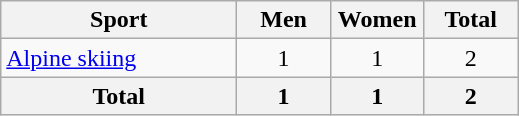<table class="wikitable sortable" style=text-align:center>
<tr>
<th width=150>Sport</th>
<th width=55>Men</th>
<th width=55>Women</th>
<th width=55>Total</th>
</tr>
<tr>
<td align=left><a href='#'>Alpine skiing</a></td>
<td>1</td>
<td>1</td>
<td>2</td>
</tr>
<tr>
<th>Total</th>
<th>1</th>
<th>1</th>
<th>2</th>
</tr>
</table>
